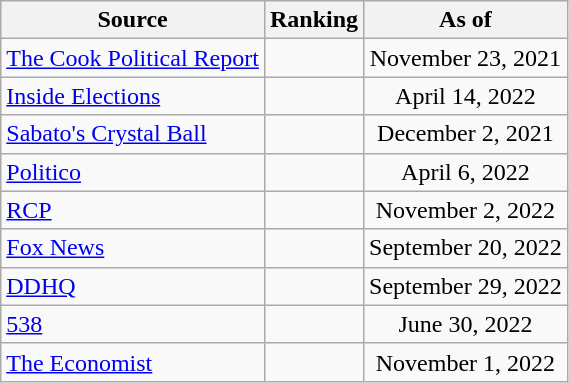<table class="wikitable" style="text-align:center">
<tr>
<th>Source</th>
<th>Ranking</th>
<th>As of</th>
</tr>
<tr>
<td align=left><a href='#'>The Cook Political Report</a></td>
<td></td>
<td>November 23, 2021</td>
</tr>
<tr>
<td align=left><a href='#'>Inside Elections</a></td>
<td></td>
<td>April 14, 2022</td>
</tr>
<tr>
<td align=left><a href='#'>Sabato's Crystal Ball</a></td>
<td></td>
<td>December 2, 2021</td>
</tr>
<tr>
<td style="text-align:left;"><a href='#'>Politico</a></td>
<td></td>
<td>April 6, 2022</td>
</tr>
<tr>
<td style="text-align:left;"><a href='#'>RCP</a></td>
<td></td>
<td>November 2, 2022</td>
</tr>
<tr>
<td align=left><a href='#'>Fox News</a></td>
<td></td>
<td>September 20, 2022</td>
</tr>
<tr>
<td style="text-align:left;"><a href='#'>DDHQ</a></td>
<td></td>
<td>September 29, 2022</td>
</tr>
<tr>
<td style="text-align:left;"><a href='#'>538</a></td>
<td></td>
<td>June 30, 2022</td>
</tr>
<tr>
<td align="left"><a href='#'>The Economist</a></td>
<td></td>
<td>November 1, 2022</td>
</tr>
</table>
